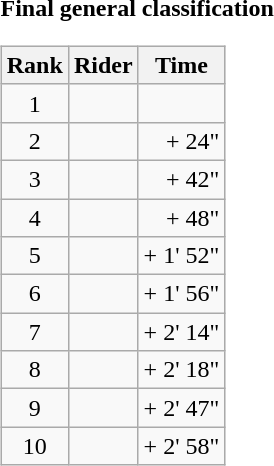<table>
<tr>
<td><strong>Final general classification</strong><br><table class="wikitable">
<tr>
<th scope="col">Rank</th>
<th scope="col">Rider</th>
<th scope="col">Time</th>
</tr>
<tr>
<td style="text-align:center;">1</td>
<td></td>
<td style="text-align:right;"></td>
</tr>
<tr>
<td style="text-align:center;">2</td>
<td></td>
<td style="text-align:right;">+ 24"</td>
</tr>
<tr>
<td style="text-align:center;">3</td>
<td></td>
<td style="text-align:right;">+ 42"</td>
</tr>
<tr>
<td style="text-align:center;">4</td>
<td></td>
<td style="text-align:right;">+ 48"</td>
</tr>
<tr>
<td style="text-align:center;">5</td>
<td></td>
<td style="text-align:right;">+ 1' 52"</td>
</tr>
<tr>
<td style="text-align:center;">6</td>
<td></td>
<td style="text-align:right;">+ 1' 56"</td>
</tr>
<tr>
<td style="text-align:center;">7</td>
<td></td>
<td style="text-align:right;">+ 2' 14"</td>
</tr>
<tr>
<td style="text-align:center;">8</td>
<td></td>
<td style="text-align:right;">+ 2' 18"</td>
</tr>
<tr>
<td style="text-align:center;">9</td>
<td></td>
<td style="text-align:right;">+ 2' 47"</td>
</tr>
<tr>
<td style="text-align:center;">10</td>
<td></td>
<td style="text-align:right;">+ 2' 58"</td>
</tr>
</table>
</td>
</tr>
</table>
